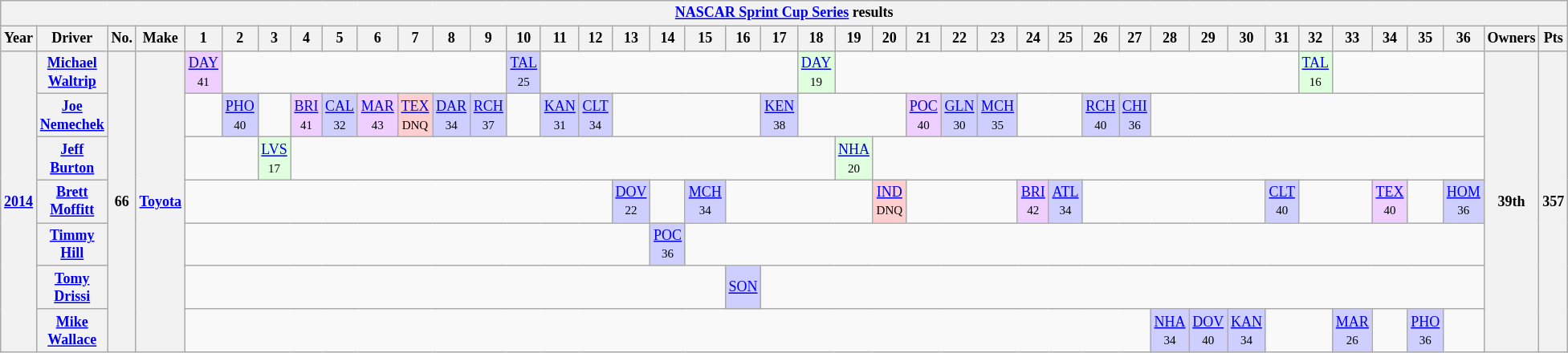<table class="wikitable" style="text-align:center; font-size:75%">
<tr>
<th colspan=45><a href='#'>NASCAR Sprint Cup Series</a> results</th>
</tr>
<tr>
<th>Year</th>
<th>Driver</th>
<th>No.</th>
<th>Make</th>
<th>1</th>
<th>2</th>
<th>3</th>
<th>4</th>
<th>5</th>
<th>6</th>
<th>7</th>
<th>8</th>
<th>9</th>
<th>10</th>
<th>11</th>
<th>12</th>
<th>13</th>
<th>14</th>
<th>15</th>
<th>16</th>
<th>17</th>
<th>18</th>
<th>19</th>
<th>20</th>
<th>21</th>
<th>22</th>
<th>23</th>
<th>24</th>
<th>25</th>
<th>26</th>
<th>27</th>
<th>28</th>
<th>29</th>
<th>30</th>
<th>31</th>
<th>32</th>
<th>33</th>
<th>34</th>
<th>35</th>
<th>36</th>
<th>Owners</th>
<th>Pts</th>
</tr>
<tr>
<th rowspan=7><a href='#'>2014</a></th>
<th><a href='#'>Michael Waltrip</a></th>
<th rowspan=7>66</th>
<th rowspan=7><a href='#'>Toyota</a></th>
<td style="background:#efcfff;"><a href='#'>DAY</a><br><small>41</small></td>
<td colspan=8></td>
<td style="background:#cfcfff;"><a href='#'>TAL</a><br><small>25</small></td>
<td colspan=7></td>
<td style="background:#dfffdf;"><a href='#'>DAY</a><br><small>19</small></td>
<td colspan=13></td>
<td style="background:#dfffdf;"><a href='#'>TAL</a><br><small>16</small></td>
<td colspan=4></td>
<th rowspan=7>39th</th>
<th rowspan=7>357</th>
</tr>
<tr>
<th><a href='#'>Joe Nemechek</a></th>
<td></td>
<td style="background:#CFCFFF;"><a href='#'>PHO</a><br><small>40</small></td>
<td></td>
<td style="background:#EFCFFF;"><a href='#'>BRI</a><br><small>41</small></td>
<td style="background:#CFCFFF;"><a href='#'>CAL</a><br><small>32</small></td>
<td style="background:#EFCFFF;"><a href='#'>MAR</a><br><small>43</small></td>
<td style="background:#FFCFCF;"><a href='#'>TEX</a><br><small>DNQ</small></td>
<td style="background:#CFCFFF;"><a href='#'>DAR</a><br><small>34</small></td>
<td style="background:#CFCFFF;"><a href='#'>RCH</a><br><small>37</small></td>
<td></td>
<td style="background:#CFCFFF;"><a href='#'>KAN</a><br><small>31</small></td>
<td style="background:#CFCFFF;"><a href='#'>CLT</a><br><small>34</small></td>
<td colspan=4></td>
<td style="background:#CFCFFF;"><a href='#'>KEN</a><br><small>38</small></td>
<td colspan=3></td>
<td style="background:#EFCFFF;"><a href='#'>POC</a><br><small>40</small></td>
<td style="background:#CFCFFF;"><a href='#'>GLN</a><br><small>30</small></td>
<td style="background:#CFCFFF;"><a href='#'>MCH</a><br><small>35</small></td>
<td colspan=2></td>
<td style="background:#CFCFFF;"><a href='#'>RCH</a><br><small>40</small></td>
<td style="background:#CFCFFF;"><a href='#'>CHI</a><br><small>36</small></td>
<td colspan=9></td>
</tr>
<tr>
<th><a href='#'>Jeff Burton</a></th>
<td colspan=2></td>
<td style="background:#DFFFDF;"><a href='#'>LVS</a><br><small>17</small></td>
<td colspan=15></td>
<td style="background:#DFFFDF;"><a href='#'>NHA</a><br><small>20</small></td>
<td colspan=17></td>
</tr>
<tr>
<th><a href='#'>Brett Moffitt</a></th>
<td colspan=12></td>
<td style="background:#CFCFFF;"><a href='#'>DOV</a><br><small>22</small></td>
<td></td>
<td style="background:#CFCFFF;"><a href='#'>MCH</a><br><small>34</small></td>
<td colspan=4></td>
<td style="background:#FFCFCF;"><a href='#'>IND</a><br><small>DNQ</small></td>
<td colspan=3></td>
<td style="background:#EFCFFF;"><a href='#'>BRI</a><br><small>42</small></td>
<td style="background:#CFCFFF;"><a href='#'>ATL</a><br><small>34</small></td>
<td colspan=5></td>
<td style="background:#CFCFFF;"><a href='#'>CLT</a><br><small>40</small></td>
<td colspan=2></td>
<td style="background:#EFCFFF;"><a href='#'>TEX</a><br><small>40</small></td>
<td></td>
<td style="background:#CFCFFF;"><a href='#'>HOM</a><br><small>36</small></td>
</tr>
<tr>
<th><a href='#'>Timmy Hill</a></th>
<td colspan=13></td>
<td style="background:#CFCFFF;"><a href='#'>POC</a><br><small>36</small></td>
<td colspan=22></td>
</tr>
<tr>
<th><a href='#'>Tomy Drissi</a></th>
<td colspan=15></td>
<td style="background:#CFCFFF;"><a href='#'>SON</a><br></td>
<td colspan=20></td>
</tr>
<tr>
<th><a href='#'>Mike Wallace</a></th>
<td colspan=27></td>
<td style="background:#CFCFFF;"><a href='#'>NHA</a><br><small>34</small></td>
<td style="background:#CFCFFF;"><a href='#'>DOV</a><br><small>40</small></td>
<td style="background:#CFCFFF;"><a href='#'>KAN</a><br><small>34</small></td>
<td colspan=2></td>
<td style="background:#CFCFFF;"><a href='#'>MAR</a><br><small>26</small></td>
<td></td>
<td style="background:#CFCFFF;"><a href='#'>PHO</a><br><small>36</small></td>
<td></td>
</tr>
</table>
